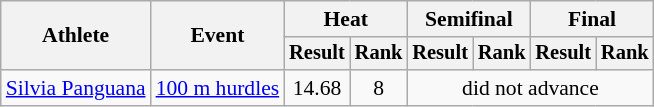<table class="wikitable" style="font-size:90%">
<tr>
<th rowspan="2">Athlete</th>
<th rowspan="2">Event</th>
<th colspan="2">Heat</th>
<th colspan="2">Semifinal</th>
<th colspan="2">Final</th>
</tr>
<tr style="font-size:95%">
<th>Result</th>
<th>Rank</th>
<th>Result</th>
<th>Rank</th>
<th>Result</th>
<th>Rank</th>
</tr>
<tr align=center>
<td align=left><a href='#'>Silvia Panguana</a></td>
<td align=left><a href='#'>100 m hurdles</a></td>
<td>14.68</td>
<td>8</td>
<td colspan=4>did not advance</td>
</tr>
</table>
